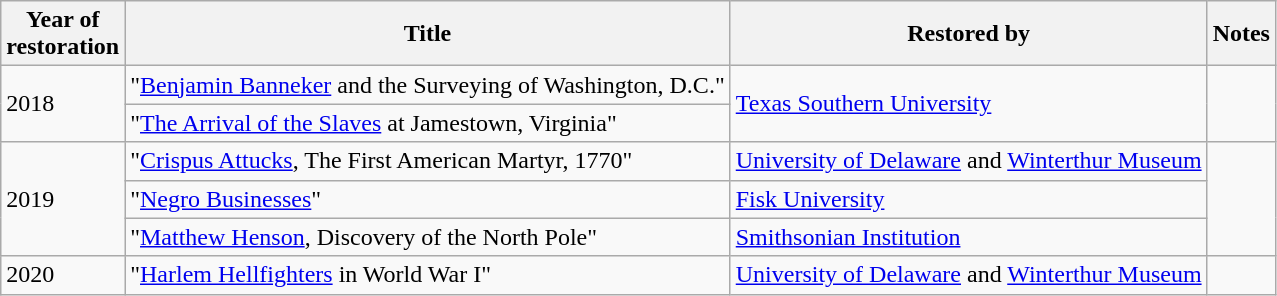<table class="wikitable">
<tr>
<th>Year of<br>restoration</th>
<th>Title</th>
<th>Restored by</th>
<th>Notes</th>
</tr>
<tr>
<td rowspan="2">2018</td>
<td>"<a href='#'>Benjamin Banneker</a> and the Surveying of Washington, D.C."</td>
<td rowspan="2"><a href='#'>Texas Southern University</a></td>
<td rowspan="2"></td>
</tr>
<tr>
<td>"<a href='#'>The Arrival of the Slaves</a> at Jamestown, Virginia"</td>
</tr>
<tr>
<td rowspan="3">2019</td>
<td>"<a href='#'>Crispus Attucks</a>, The First American Martyr, 1770"</td>
<td><a href='#'>University of Delaware</a> and <a href='#'>Winterthur Museum</a></td>
<td rowspan="3"></td>
</tr>
<tr>
<td>"<a href='#'>Negro Businesses</a>"</td>
<td><a href='#'>Fisk University</a></td>
</tr>
<tr>
<td>"<a href='#'>Matthew Henson</a>, Discovery of the North Pole"</td>
<td><a href='#'>Smithsonian Institution</a></td>
</tr>
<tr>
<td>2020</td>
<td>"<a href='#'>Harlem Hellfighters</a> in World War I"</td>
<td><a href='#'>University of Delaware</a> and <a href='#'>Winterthur Museum</a></td>
<td></td>
</tr>
</table>
